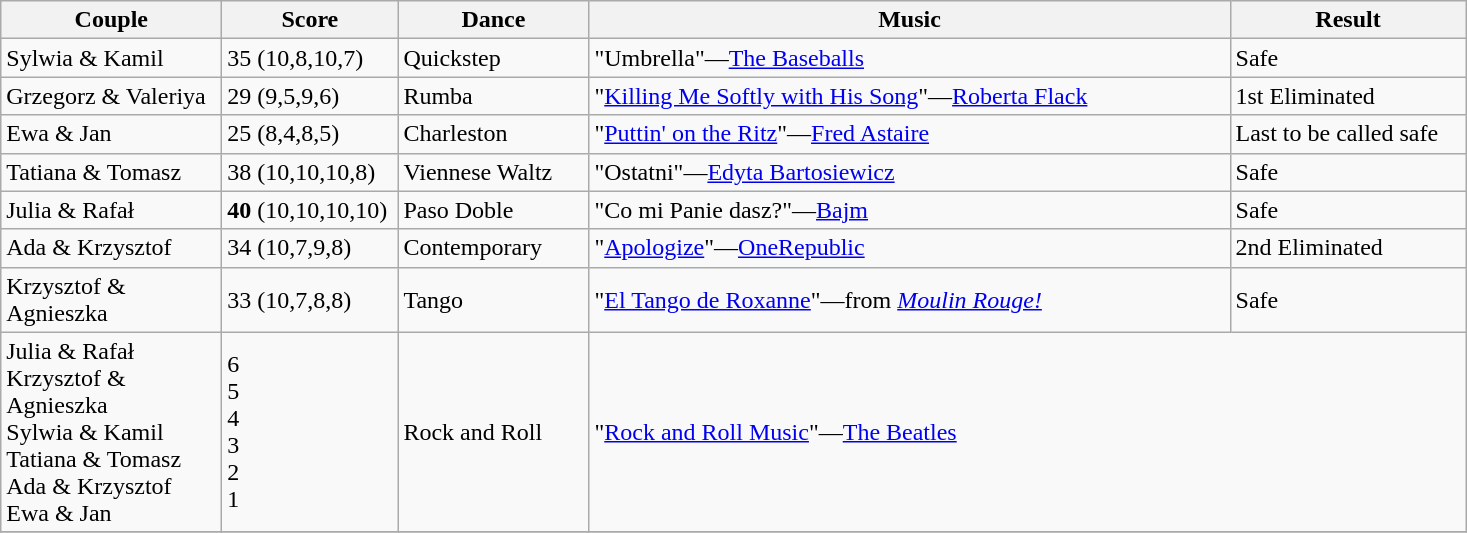<table class="wikitable">
<tr>
<th width="140">Couple</th>
<th width="110">Score</th>
<th width="120">Dance</th>
<th width="420">Music</th>
<th width="150">Result</th>
</tr>
<tr>
<td>Sylwia & Kamil</td>
<td>35 (10,8,10,7)</td>
<td>Quickstep</td>
<td>"Umbrella"—<a href='#'>The Baseballs</a></td>
<td>Safe</td>
</tr>
<tr>
<td>Grzegorz & Valeriya</td>
<td>29 (9,5,9,6)</td>
<td>Rumba</td>
<td>"<a href='#'>Killing Me Softly with His Song</a>"—<a href='#'>Roberta Flack</a></td>
<td>1st Eliminated</td>
</tr>
<tr>
<td>Ewa & Jan</td>
<td>25 (8,4,8,5)</td>
<td>Charleston</td>
<td>"<a href='#'>Puttin' on the Ritz</a>"—<a href='#'>Fred Astaire</a></td>
<td>Last to be called safe</td>
</tr>
<tr>
<td>Tatiana & Tomasz</td>
<td>38 (10,10,10,8)</td>
<td>Viennese Waltz</td>
<td>"Ostatni"—<a href='#'>Edyta Bartosiewicz</a></td>
<td>Safe</td>
</tr>
<tr>
<td>Julia & Rafał</td>
<td><strong>40</strong> (10,10,10,10)</td>
<td>Paso Doble</td>
<td>"Co mi Panie dasz?"—<a href='#'>Bajm</a></td>
<td>Safe</td>
</tr>
<tr>
<td>Ada & Krzysztof</td>
<td>34 (10,7,9,8)</td>
<td>Contemporary</td>
<td>"<a href='#'>Apologize</a>"—<a href='#'>OneRepublic</a></td>
<td>2nd Eliminated</td>
</tr>
<tr>
<td>Krzysztof & Agnieszka</td>
<td>33 (10,7,8,8)</td>
<td>Tango</td>
<td>"<a href='#'>El Tango de Roxanne</a>"—from <em><a href='#'>Moulin Rouge!</a></em></td>
<td>Safe</td>
</tr>
<tr>
<td>Julia & Rafał<br> Krzysztof & Agnieszka<br> Sylwia & Kamil<br> Tatiana & Tomasz<br> Ada & Krzysztof<br> Ewa & Jan</td>
<td>6<br>5<br>4<br>3<br>2<br>1</td>
<td>Rock and Roll</td>
<td colspan="2">"<a href='#'>Rock and Roll Music</a>"—<a href='#'>The Beatles</a></td>
</tr>
<tr>
</tr>
</table>
